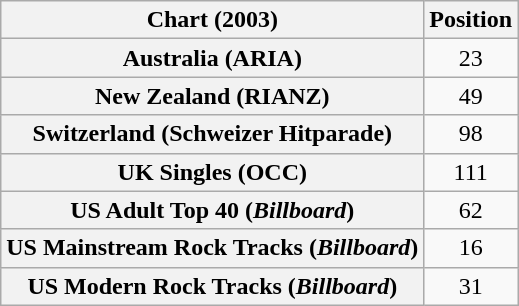<table class="wikitable sortable plainrowheaders" style="text-align:center">
<tr>
<th>Chart (2003)</th>
<th>Position</th>
</tr>
<tr>
<th scope="row">Australia (ARIA)</th>
<td>23</td>
</tr>
<tr>
<th scope="row">New Zealand (RIANZ)</th>
<td>49</td>
</tr>
<tr>
<th scope="row">Switzerland (Schweizer Hitparade)</th>
<td>98</td>
</tr>
<tr>
<th scope="row">UK Singles (OCC)</th>
<td>111</td>
</tr>
<tr>
<th scope="row">US Adult Top 40 (<em>Billboard</em>)</th>
<td>62</td>
</tr>
<tr>
<th scope="row">US Mainstream Rock Tracks (<em>Billboard</em>)</th>
<td>16</td>
</tr>
<tr>
<th scope="row">US Modern Rock Tracks (<em>Billboard</em>)</th>
<td>31</td>
</tr>
</table>
